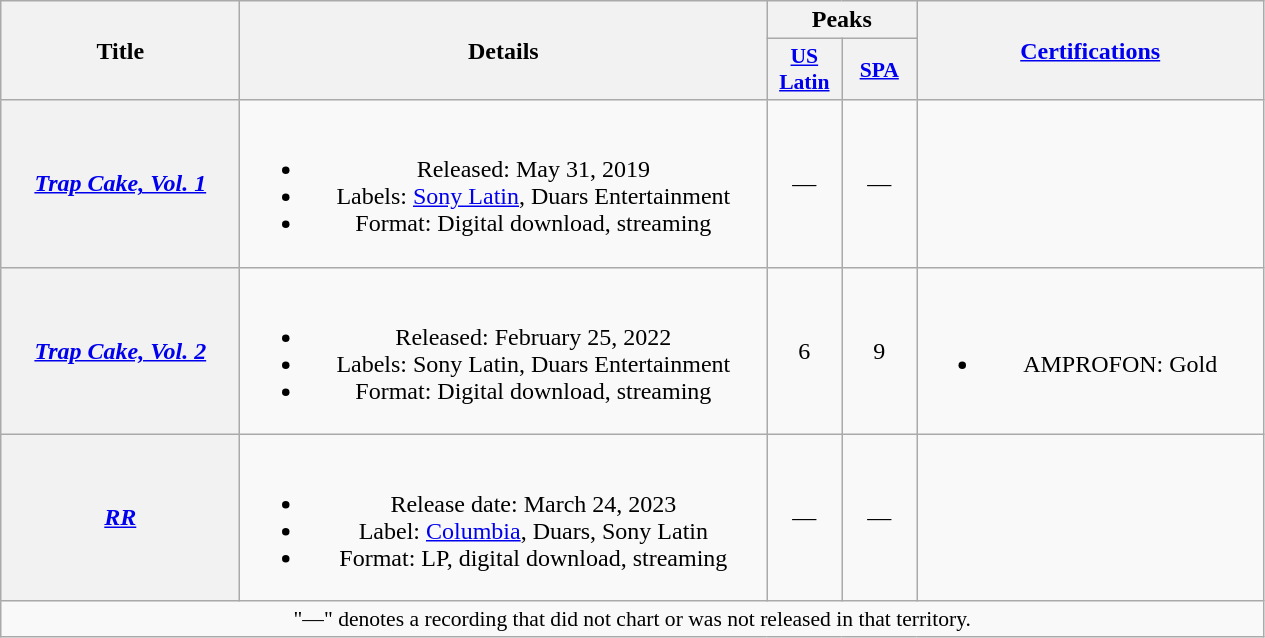<table class="wikitable plainrowheaders" style="text-align:center;">
<tr>
<th scope="col" rowspan="2" style="width:9.5em;">Title</th>
<th scope="col" rowspan="2" style="width:21.5em;">Details</th>
<th scope="col" colspan="2">Peaks</th>
<th scope="col" rowspan="2" style="width:14em;"><a href='#'>Certifications</a></th>
</tr>
<tr>
<th scope="col" style="width:3em;font-size:90%;"><a href='#'>US<br>Latin</a><br></th>
<th scope="col" style="width:3em;font-size:90%;"><a href='#'>SPA</a><br></th>
</tr>
<tr>
<th scope="row"><em><a href='#'>Trap Cake, Vol. 1</a></em></th>
<td><br><ul><li>Released: May 31, 2019</li><li>Labels: <a href='#'>Sony Latin</a>, Duars Entertainment</li><li>Format: Digital download, streaming</li></ul></td>
<td>—</td>
<td>—</td>
<td></td>
</tr>
<tr>
<th scope="row"><em><a href='#'>Trap Cake, Vol. 2</a></em></th>
<td><br><ul><li>Released: February 25, 2022</li><li>Labels: Sony Latin, Duars Entertainment</li><li>Format: Digital download, streaming</li></ul></td>
<td>6</td>
<td>9</td>
<td><br><ul><li>AMPROFON: Gold</li></ul></td>
</tr>
<tr>
<th scope="row"><em><a href='#'>RR</a></em><br></th>
<td><br><ul><li>Release date: March 24, 2023</li><li>Label: <a href='#'>Columbia</a>, Duars, Sony Latin</li><li>Format: LP, digital download, streaming</li></ul></td>
<td>—</td>
<td>—</td>
<td></td>
</tr>
<tr>
<td colspan="14" style="font-size:90%">"—" denotes a recording that did not chart or was not released in that territory.</td>
</tr>
</table>
